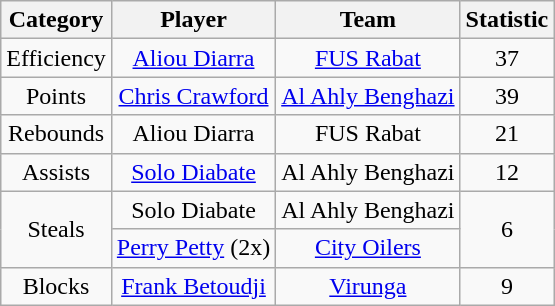<table class="wikitable" style="text-align:center;">
<tr>
<th>Category</th>
<th>Player</th>
<th>Team</th>
<th>Statistic</th>
</tr>
<tr>
<td>Efficiency</td>
<td><a href='#'>Aliou Diarra</a></td>
<td><a href='#'>FUS Rabat</a></td>
<td>37</td>
</tr>
<tr>
<td>Points</td>
<td><a href='#'>Chris Crawford</a></td>
<td><a href='#'>Al Ahly Benghazi</a></td>
<td>39</td>
</tr>
<tr>
<td>Rebounds</td>
<td>Aliou Diarra</td>
<td>FUS Rabat</td>
<td>21</td>
</tr>
<tr>
<td>Assists</td>
<td><a href='#'>Solo Diabate</a></td>
<td>Al Ahly Benghazi</td>
<td>12</td>
</tr>
<tr>
<td rowspan="2">Steals</td>
<td>Solo Diabate</td>
<td>Al Ahly Benghazi</td>
<td rowspan="2">6</td>
</tr>
<tr>
<td><a href='#'>Perry Petty</a> (2x)</td>
<td><a href='#'>City Oilers</a></td>
</tr>
<tr>
<td>Blocks</td>
<td><a href='#'>Frank Betoudji</a></td>
<td><a href='#'>Virunga</a></td>
<td>9</td>
</tr>
</table>
